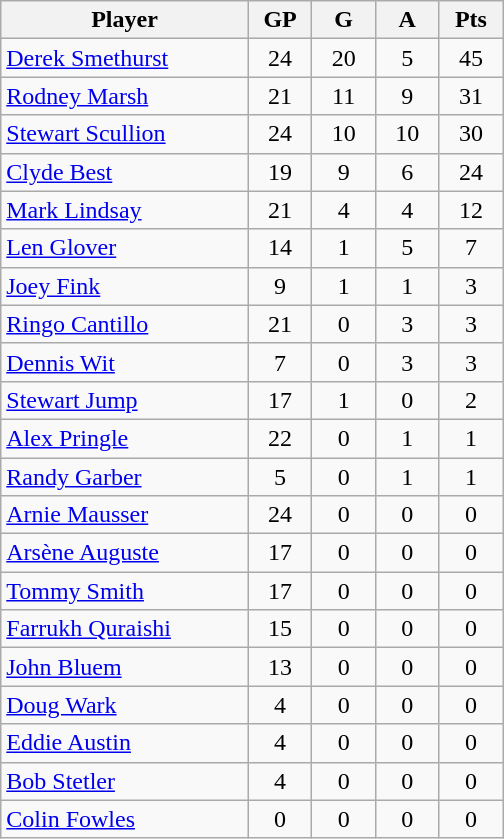<table class="wikitable">
<tr>
<th style="width:35%;">Player</th>
<th style="width:9%;">GP</th>
<th style="width:9%;">G</th>
<th style="width:9%;">A</th>
<th style="width:9%;">Pts</th>
</tr>
<tr align=center>
<td align=left><a href='#'>Derek Smethurst</a></td>
<td>24</td>
<td>20</td>
<td>5</td>
<td>45</td>
</tr>
<tr align=center>
<td align=left><a href='#'>Rodney Marsh</a></td>
<td>21</td>
<td>11</td>
<td>9</td>
<td>31</td>
</tr>
<tr align=center>
<td align=left><a href='#'>Stewart Scullion</a></td>
<td>24</td>
<td>10</td>
<td>10</td>
<td>30</td>
</tr>
<tr align=center>
<td align=left><a href='#'>Clyde Best</a></td>
<td>19</td>
<td>9</td>
<td>6</td>
<td>24</td>
</tr>
<tr align=center>
<td align=left><a href='#'>Mark Lindsay</a></td>
<td>21</td>
<td>4</td>
<td>4</td>
<td>12</td>
</tr>
<tr align=center>
<td align=left><a href='#'>Len Glover</a></td>
<td>14</td>
<td>1</td>
<td>5</td>
<td>7</td>
</tr>
<tr align=center>
<td align=left><a href='#'>Joey Fink</a></td>
<td>9</td>
<td>1</td>
<td>1</td>
<td>3</td>
</tr>
<tr align=center>
<td align=left><a href='#'>Ringo Cantillo</a></td>
<td>21</td>
<td>0</td>
<td>3</td>
<td>3</td>
</tr>
<tr align=center>
<td align=left><a href='#'>Dennis Wit</a></td>
<td>7</td>
<td>0</td>
<td>3</td>
<td>3</td>
</tr>
<tr align=center>
<td align=left><a href='#'>Stewart Jump</a></td>
<td>17</td>
<td>1</td>
<td>0</td>
<td>2</td>
</tr>
<tr align=center>
<td align=left><a href='#'>Alex Pringle</a></td>
<td>22</td>
<td>0</td>
<td>1</td>
<td>1</td>
</tr>
<tr align=center>
<td align=left><a href='#'>Randy Garber</a></td>
<td>5</td>
<td>0</td>
<td>1</td>
<td>1</td>
</tr>
<tr align=center>
<td align=left><a href='#'>Arnie Mausser</a></td>
<td>24</td>
<td>0</td>
<td>0</td>
<td>0</td>
</tr>
<tr align=center>
<td align=left><a href='#'>Arsène Auguste</a></td>
<td>17</td>
<td>0</td>
<td>0</td>
<td>0</td>
</tr>
<tr align=center>
<td align=left><a href='#'>Tommy Smith</a></td>
<td>17</td>
<td>0</td>
<td>0</td>
<td>0</td>
</tr>
<tr align=center>
<td align=left><a href='#'>Farrukh Quraishi</a></td>
<td>15</td>
<td>0</td>
<td>0</td>
<td>0</td>
</tr>
<tr align=center>
<td align=left><a href='#'>John Bluem</a></td>
<td>13</td>
<td>0</td>
<td>0</td>
<td>0</td>
</tr>
<tr align=center>
<td align=left><a href='#'>Doug Wark</a></td>
<td>4</td>
<td>0</td>
<td>0</td>
<td>0</td>
</tr>
<tr align=center>
<td align=left><a href='#'>Eddie Austin</a></td>
<td>4</td>
<td>0</td>
<td>0</td>
<td>0</td>
</tr>
<tr align=center>
<td align=left><a href='#'>Bob Stetler</a></td>
<td>4</td>
<td>0</td>
<td>0</td>
<td>0</td>
</tr>
<tr align=center>
<td align=left><a href='#'>Colin Fowles</a></td>
<td>0</td>
<td>0</td>
<td>0</td>
<td>0</td>
</tr>
</table>
